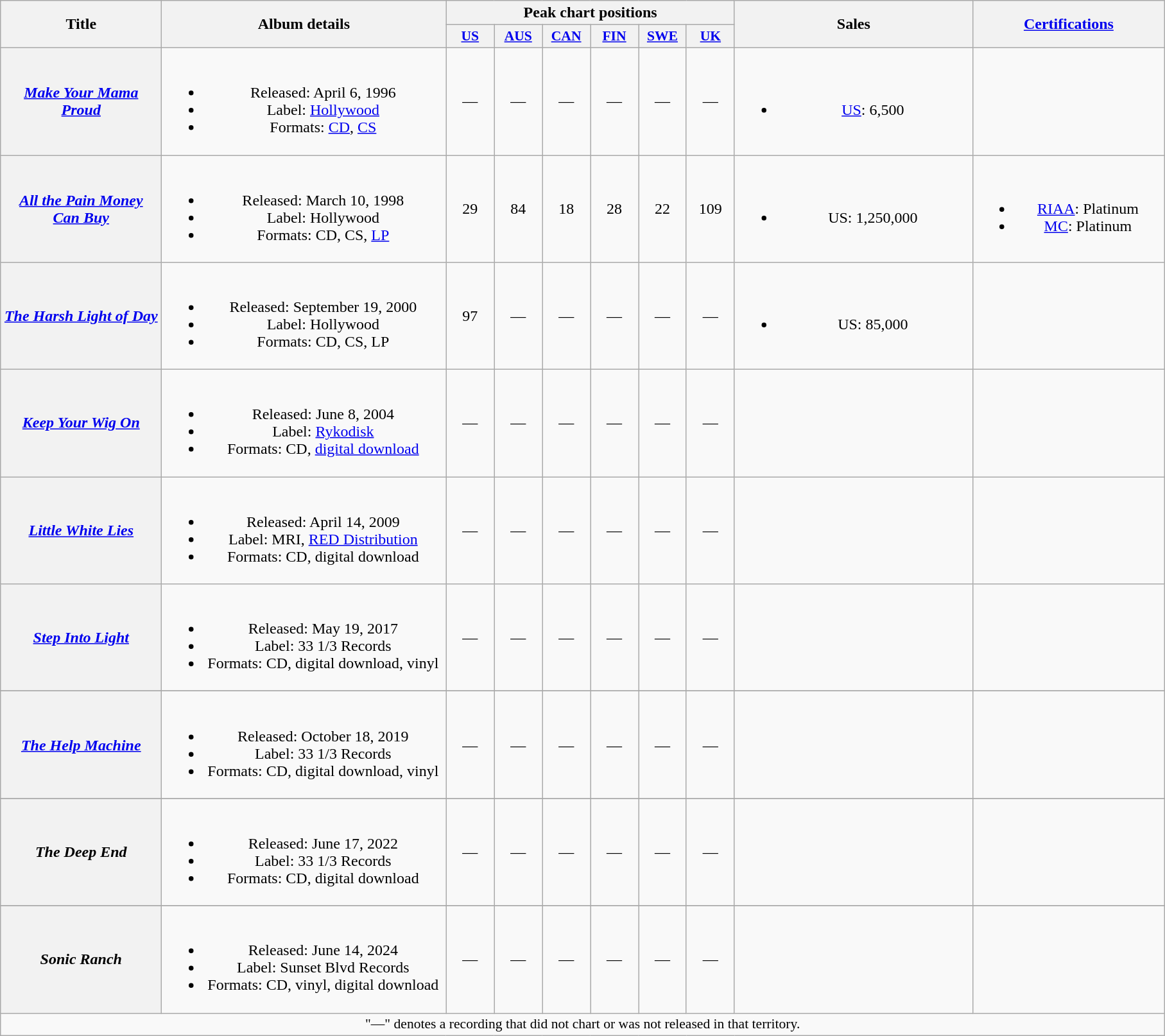<table class="wikitable plainrowheaders" style="text-align:center;">
<tr>
<th scope="col" rowspan="2" style="width:10em;">Title</th>
<th scope="col" rowspan="2" style="width:18em;">Album details</th>
<th scope="col" colspan="6">Peak chart positions</th>
<th scope="col" rowspan="2" style="width:15em;">Sales</th>
<th scope="col" rowspan="2" style="width:12em;"><a href='#'>Certifications</a></th>
</tr>
<tr>
<th scope="col" style="width:3em;font-size:90%;"><a href='#'>US</a><br></th>
<th scope="col" style="width:3em;font-size:90%;"><a href='#'>AUS</a><br></th>
<th scope="col" style="width:3em;font-size:90%;"><a href='#'>CAN</a><br></th>
<th scope="col" style="width:3em;font-size:90%;"><a href='#'>FIN</a><br></th>
<th scope="col" style="width:3em;font-size:90%;"><a href='#'>SWE</a><br></th>
<th scope="col" style="width:3em;font-size:90%;"><a href='#'>UK</a><br></th>
</tr>
<tr>
<th scope="row"><em><a href='#'>Make Your Mama Proud</a></em></th>
<td><br><ul><li>Released: April 6, 1996</li><li>Label: <a href='#'>Hollywood</a></li><li>Formats: <a href='#'>CD</a>, <a href='#'>CS</a></li></ul></td>
<td>—</td>
<td>—</td>
<td>—</td>
<td>—</td>
<td>—</td>
<td>—</td>
<td><br><ul><li><a href='#'>US</a>: 6,500</li></ul></td>
<td></td>
</tr>
<tr>
<th scope="row"><em><a href='#'>All the Pain Money Can Buy</a></em></th>
<td><br><ul><li>Released: March 10, 1998</li><li>Label: Hollywood</li><li>Formats: CD, CS, <a href='#'>LP</a></li></ul></td>
<td>29</td>
<td>84</td>
<td>18</td>
<td>28</td>
<td>22</td>
<td>109</td>
<td><br><ul><li>US: 1,250,000</li></ul></td>
<td><br><ul><li><a href='#'>RIAA</a>: Platinum</li><li><a href='#'>MC</a>: Platinum</li></ul></td>
</tr>
<tr>
<th scope="row"><em><a href='#'>The Harsh Light of Day</a></em></th>
<td><br><ul><li>Released: September 19, 2000</li><li>Label: Hollywood</li><li>Formats: CD, CS, LP</li></ul></td>
<td>97</td>
<td>—</td>
<td>—</td>
<td>—</td>
<td>—</td>
<td>—</td>
<td><br><ul><li>US: 85,000</li></ul></td>
<td></td>
</tr>
<tr>
<th scope="row"><em><a href='#'>Keep Your Wig On</a></em></th>
<td><br><ul><li>Released: June 8, 2004</li><li>Label: <a href='#'>Rykodisk</a></li><li>Formats: CD, <a href='#'>digital download</a></li></ul></td>
<td>—</td>
<td>—</td>
<td>—</td>
<td>—</td>
<td>—</td>
<td>—</td>
<td></td>
<td></td>
</tr>
<tr>
<th scope="row"><em><a href='#'>Little White Lies</a></em></th>
<td><br><ul><li>Released: April 14, 2009</li><li>Label: MRI, <a href='#'>RED Distribution</a></li><li>Formats: CD, digital download</li></ul></td>
<td>—</td>
<td>—</td>
<td>—</td>
<td>—</td>
<td>—</td>
<td>—</td>
<td></td>
<td></td>
</tr>
<tr>
<th scope="row"><em><a href='#'>Step Into Light</a></em></th>
<td><br><ul><li>Released: May 19, 2017</li><li>Label: 33 1/3 Records</li><li>Formats: CD, digital download, vinyl</li></ul></td>
<td>—</td>
<td>—</td>
<td>—</td>
<td>—</td>
<td>—</td>
<td>—</td>
<td></td>
<td></td>
</tr>
<tr>
</tr>
<tr>
<th scope="row"><em><a href='#'>The Help Machine</a></em></th>
<td><br><ul><li>Released: October 18, 2019</li><li>Label: 33 1/3 Records</li><li>Formats: CD, digital download, vinyl</li></ul></td>
<td>—</td>
<td>—</td>
<td>—</td>
<td>—</td>
<td>—</td>
<td>—</td>
<td></td>
<td></td>
</tr>
<tr>
</tr>
<tr>
<th scope="row"><em>The Deep End</em></th>
<td><br><ul><li>Released: June 17, 2022</li><li>Label: 33 1/3 Records</li><li>Formats: CD, digital download</li></ul></td>
<td>—</td>
<td>—</td>
<td>—</td>
<td>—</td>
<td>—</td>
<td>—</td>
<td></td>
<td></td>
</tr>
<tr>
</tr>
<tr>
<th scope="row"><em>Sonic Ranch</em></th>
<td><br><ul><li>Released: June 14, 2024</li><li>Label: Sunset Blvd Records</li><li>Formats: CD, vinyl, digital download</li></ul></td>
<td>—</td>
<td>—</td>
<td>—</td>
<td>—</td>
<td>—</td>
<td>—</td>
<td></td>
<td></td>
</tr>
<tr>
<td colspan="10" style="font-size:90%">"—" denotes a recording that did not chart or was not released in that territory.</td>
</tr>
</table>
